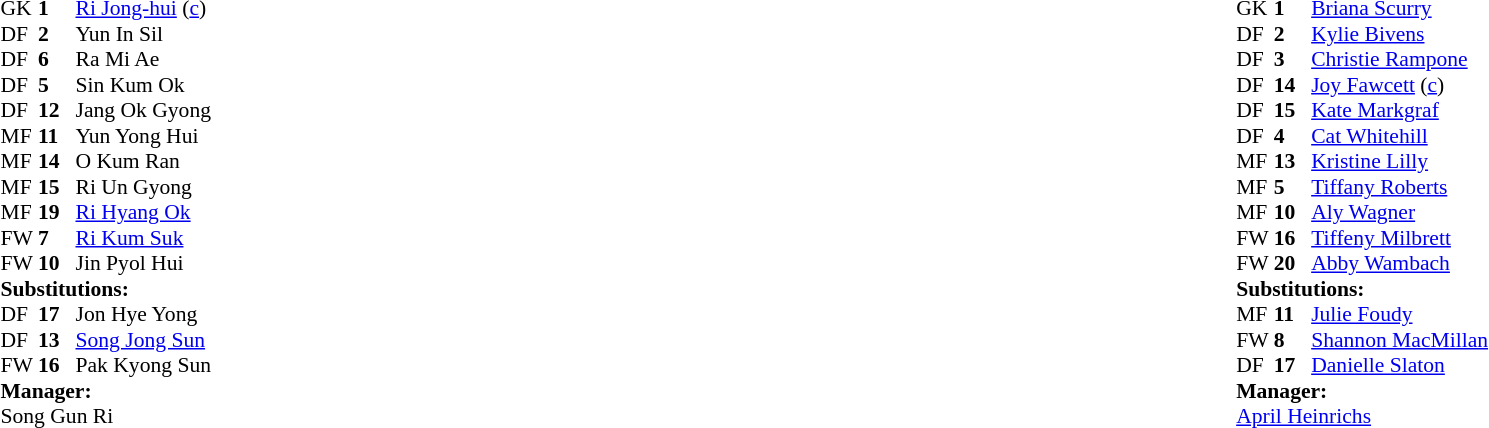<table width="100%">
<tr>
<td valign="top" width="40%"><br><table style="font-size:90%" cellspacing="0" cellpadding="0">
<tr>
<th width=25></th>
<th width=25></th>
</tr>
<tr>
<td>GK</td>
<td><strong>1</strong></td>
<td><a href='#'>Ri Jong-hui</a> (<a href='#'>c</a>)</td>
</tr>
<tr>
<td>DF</td>
<td><strong>2</strong></td>
<td>Yun In Sil</td>
</tr>
<tr>
<td>DF</td>
<td><strong>6</strong></td>
<td>Ra Mi Ae</td>
</tr>
<tr>
<td>DF</td>
<td><strong>5</strong></td>
<td>Sin Kum Ok</td>
<td></td>
<td></td>
</tr>
<tr>
<td>DF</td>
<td><strong>12</strong></td>
<td>Jang Ok Gyong</td>
</tr>
<tr>
<td>MF</td>
<td><strong>11</strong></td>
<td>Yun Yong Hui</td>
<td></td>
<td></td>
</tr>
<tr>
<td>MF</td>
<td><strong>14</strong></td>
<td>O Kum Ran</td>
<td> </td>
<td></td>
</tr>
<tr>
<td>MF</td>
<td><strong>15</strong></td>
<td>Ri Un Gyong</td>
</tr>
<tr>
<td>MF</td>
<td><strong>19</strong></td>
<td><a href='#'>Ri Hyang Ok</a></td>
</tr>
<tr>
<td>FW</td>
<td><strong>7</strong></td>
<td><a href='#'>Ri Kum Suk</a></td>
</tr>
<tr>
<td>FW</td>
<td><strong>10</strong></td>
<td>Jin Pyol Hui</td>
</tr>
<tr>
<td colspan=3><strong>Substitutions:</strong></td>
</tr>
<tr>
<td>DF</td>
<td><strong>17</strong></td>
<td>Jon Hye Yong</td>
<td></td>
<td></td>
</tr>
<tr>
<td>DF</td>
<td><strong>13</strong></td>
<td><a href='#'>Song Jong Sun</a></td>
<td></td>
<td></td>
</tr>
<tr>
<td>FW</td>
<td><strong>16</strong></td>
<td>Pak Kyong Sun</td>
<td> </td>
<td></td>
</tr>
<tr>
<td colspan=3><strong>Manager:</strong></td>
</tr>
<tr>
<td colspan=4>Song Gun Ri</td>
</tr>
</table>
</td>
<td valign="top" width="50%"><br><table style="font-size: 90%" cellspacing="0" cellpadding="0" align=center>
<tr>
<th width="25"></th>
<th width="25"></th>
</tr>
<tr>
<td>GK</td>
<td><strong>1</strong></td>
<td><a href='#'>Briana Scurry</a></td>
</tr>
<tr>
<td>DF</td>
<td><strong>2</strong></td>
<td><a href='#'>Kylie Bivens</a></td>
</tr>
<tr>
<td>DF</td>
<td><strong>3</strong></td>
<td><a href='#'>Christie Rampone</a></td>
</tr>
<tr>
<td>DF</td>
<td><strong>14</strong></td>
<td><a href='#'>Joy Fawcett</a> (<a href='#'>c</a>)</td>
</tr>
<tr>
<td>DF</td>
<td><strong>15</strong></td>
<td><a href='#'>Kate Markgraf</a></td>
<td></td>
<td></td>
</tr>
<tr>
<td>DF</td>
<td><strong>4</strong></td>
<td><a href='#'>Cat Whitehill</a></td>
</tr>
<tr>
<td>MF</td>
<td><strong>13</strong></td>
<td><a href='#'>Kristine Lilly</a></td>
<td></td>
<td></td>
</tr>
<tr>
<td>MF</td>
<td><strong>5</strong></td>
<td><a href='#'>Tiffany Roberts</a></td>
</tr>
<tr>
<td>MF</td>
<td><strong>10</strong></td>
<td><a href='#'>Aly Wagner</a></td>
</tr>
<tr>
<td>FW</td>
<td><strong>16</strong></td>
<td><a href='#'>Tiffeny Milbrett</a></td>
<td></td>
</tr>
<tr>
<td>FW</td>
<td><strong>20</strong></td>
<td><a href='#'>Abby Wambach</a></td>
<td> </td>
<td></td>
</tr>
<tr>
<td colspan=3><strong>Substitutions:</strong></td>
</tr>
<tr>
<td>MF</td>
<td><strong>11</strong></td>
<td><a href='#'>Julie Foudy</a></td>
<td></td>
<td></td>
</tr>
<tr>
<td>FW</td>
<td><strong>8</strong></td>
<td><a href='#'>Shannon MacMillan</a></td>
<td></td>
<td></td>
</tr>
<tr>
<td>DF</td>
<td><strong>17</strong></td>
<td><a href='#'>Danielle Slaton</a></td>
<td></td>
<td></td>
</tr>
<tr>
<td colspan=3><strong>Manager:</strong></td>
</tr>
<tr>
<td colspan=4><a href='#'>April Heinrichs</a></td>
</tr>
</table>
</td>
</tr>
</table>
